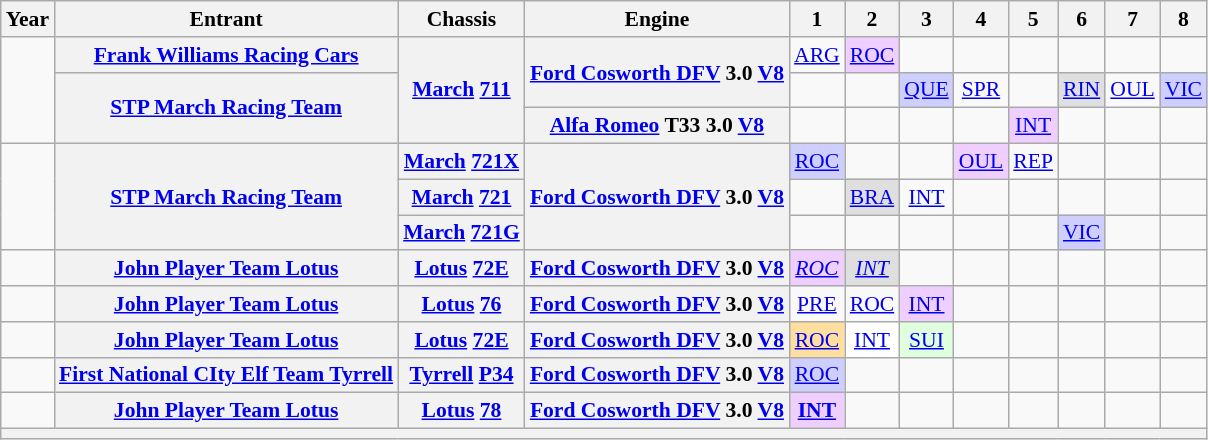<table class="wikitable" style="text-align:center; font-size:90%">
<tr>
<th>Year</th>
<th>Entrant</th>
<th>Chassis</th>
<th>Engine</th>
<th>1</th>
<th>2</th>
<th>3</th>
<th>4</th>
<th>5</th>
<th>6</th>
<th>7</th>
<th>8</th>
</tr>
<tr>
<td rowspan=3></td>
<th><a href='#'>Frank Williams Racing Cars</a></th>
<th rowspan=3><a href='#'>March</a> <a href='#'>711</a></th>
<th rowspan=2><a href='#'>Ford Cosworth DFV</a> 3.0 <a href='#'>V8</a></th>
<td><a href='#'>ARG</a></td>
<td style="background:#EFCFFF;"><a href='#'>ROC</a><br></td>
<td></td>
<td></td>
<td></td>
<td></td>
<td></td>
<td></td>
</tr>
<tr>
<th rowspan=2><a href='#'>STP March Racing Team</a></th>
<td></td>
<td></td>
<td style="background:#CFCFFF;"><a href='#'>QUE</a><br></td>
<td><a href='#'>SPR</a></td>
<td></td>
<td style="background:#DFDFDF;"><a href='#'>RIN</a><br></td>
<td><a href='#'>OUL</a></td>
<td style="background:#CFCFFF;"><a href='#'>VIC</a><br></td>
</tr>
<tr>
<th><a href='#'>Alfa Romeo</a> T33 3.0 <a href='#'>V8</a></th>
<td></td>
<td></td>
<td></td>
<td></td>
<td style="background:#EFCFFF;"><a href='#'>INT</a><br></td>
<td></td>
<td></td>
<td></td>
</tr>
<tr>
<td rowspan=3></td>
<th rowspan=3><a href='#'>STP March Racing Team</a></th>
<th><a href='#'>March</a> <a href='#'>721X</a></th>
<th rowspan=3><a href='#'>Ford Cosworth DFV</a> 3.0 <a href='#'>V8</a></th>
<td style="background:#CFCFFF;"><a href='#'>ROC</a><br></td>
<td></td>
<td></td>
<td style="background:#EFCFFF;"><a href='#'>OUL</a><br></td>
<td><a href='#'>REP</a></td>
<td></td>
<td></td>
<td></td>
</tr>
<tr>
<th><a href='#'>March</a> <a href='#'>721</a></th>
<td></td>
<td style="background:#DFDFDF;"><a href='#'>BRA</a><br></td>
<td><a href='#'>INT</a></td>
<td></td>
<td></td>
<td></td>
<td></td>
<td></td>
</tr>
<tr>
<th><a href='#'>March</a> <a href='#'>721G</a></th>
<td></td>
<td></td>
<td></td>
<td></td>
<td></td>
<td style="background:#CFCFFF;"><a href='#'>VIC</a><br></td>
<td></td>
<td></td>
</tr>
<tr>
<td></td>
<th><a href='#'>John Player Team Lotus</a></th>
<th><a href='#'>Lotus</a> <a href='#'>72E</a></th>
<th><a href='#'>Ford Cosworth DFV</a> 3.0 <a href='#'>V8</a></th>
<td style="background:#EFCFFF;"><em><a href='#'>ROC</a></em><br></td>
<td style="background:#DFDFDF;"><em><a href='#'>INT</a></em><br></td>
<td></td>
<td></td>
<td></td>
<td></td>
<td></td>
<td></td>
</tr>
<tr>
<td></td>
<th><a href='#'>John Player Team Lotus</a></th>
<th><a href='#'>Lotus</a> <a href='#'>76</a></th>
<th><a href='#'>Ford Cosworth DFV</a> 3.0 <a href='#'>V8</a></th>
<td><a href='#'>PRE</a></td>
<td><a href='#'>ROC</a></td>
<td style="background:#EFCFFF;"><a href='#'>INT</a><br></td>
<td></td>
<td></td>
<td></td>
<td></td>
<td></td>
</tr>
<tr>
<td></td>
<th><a href='#'>John Player Team Lotus</a></th>
<th><a href='#'>Lotus</a> <a href='#'>72E</a></th>
<th><a href='#'>Ford Cosworth DFV</a> 3.0 <a href='#'>V8</a></th>
<td style="background:#FFDF9F;"><a href='#'>ROC</a><br></td>
<td style="background:#FFFFFF;"><a href='#'>INT</a><br></td>
<td style="background:#DFFFDF;"><a href='#'>SUI</a><br></td>
<td></td>
<td></td>
<td></td>
<td></td>
<td></td>
</tr>
<tr>
<td></td>
<th><a href='#'>First National CIty Elf Team Tyrrell</a></th>
<th><a href='#'>Tyrrell</a> <a href='#'>P34</a></th>
<th><a href='#'>Ford Cosworth DFV</a> 3.0 <a href='#'>V8</a></th>
<td style="background:#CFCFFF;"><a href='#'>ROC</a><br></td>
<td></td>
<td></td>
<td></td>
<td></td>
<td></td>
<td></td>
<td></td>
</tr>
<tr>
<td></td>
<th><a href='#'>John Player Team Lotus</a></th>
<th><a href='#'>Lotus</a> <a href='#'>78</a></th>
<th><a href='#'>Ford Cosworth DFV</a> 3.0 <a href='#'>V8</a></th>
<td style="background:#EFCFFF;"><strong><a href='#'>INT</a></strong><br></td>
<td></td>
<td></td>
<td></td>
<td></td>
<td></td>
<td></td>
<td></td>
</tr>
<tr>
<th colspan="12"></th>
</tr>
</table>
